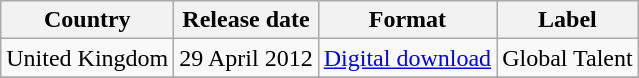<table class="wikitable plainrowheaders">
<tr>
<th scope="col">Country</th>
<th scope="col">Release date</th>
<th scope="col">Format</th>
<th scope="col">Label</th>
</tr>
<tr>
<td>United Kingdom</td>
<td>29 April 2012</td>
<td><a href='#'>Digital download</a></td>
<td>Global Talent</td>
</tr>
<tr>
</tr>
</table>
